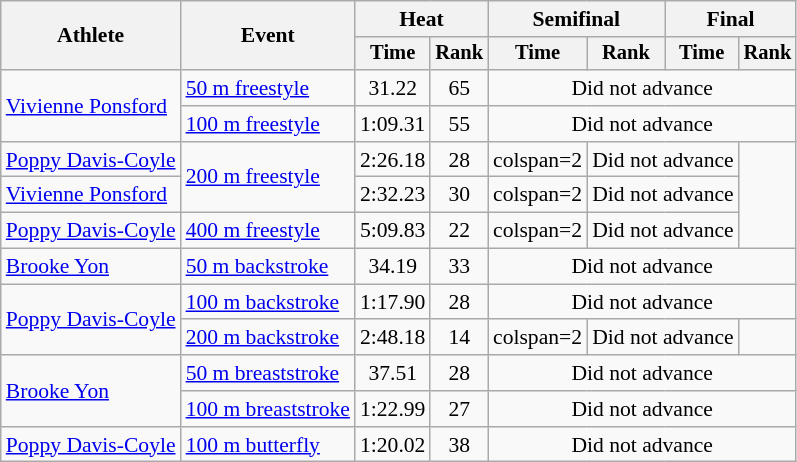<table class=wikitable style=font-size:90%>
<tr>
<th rowspan=2>Athlete</th>
<th rowspan=2>Event</th>
<th colspan=2>Heat</th>
<th colspan=2>Semifinal</th>
<th colspan=2>Final</th>
</tr>
<tr style=font-size:95%>
<th>Time</th>
<th>Rank</th>
<th>Time</th>
<th>Rank</th>
<th>Time</th>
<th>Rank</th>
</tr>
<tr align=center>
<td align=left rowspan=2><a href='#'>Vivienne Ponsford</a></td>
<td align=left rowspan="1"><a href='#'>50 m freestyle</a></td>
<td>31.22</td>
<td>65</td>
<td colspan=4>Did not advance</td>
</tr>
<tr align=center>
<td align=left rowspan="1"><a href='#'>100 m freestyle</a></td>
<td>1:09.31</td>
<td>55</td>
<td colspan=4>Did not advance</td>
</tr>
<tr align=center>
<td align=left><a href='#'>Poppy Davis-Coyle</a></td>
<td align=left rowspan="2"><a href='#'>200 m freestyle</a></td>
<td>2:26.18</td>
<td>28</td>
<td>colspan=2 </td>
<td colspan=2>Did not advance</td>
</tr>
<tr align=center>
<td align=left><a href='#'>Vivienne Ponsford</a></td>
<td>2:32.23</td>
<td>30</td>
<td>colspan=2 </td>
<td colspan=2>Did not advance</td>
</tr>
<tr align=center>
<td align=left><a href='#'>Poppy Davis-Coyle</a></td>
<td align=left rowspan="1"><a href='#'>400 m freestyle</a></td>
<td>5:09.83</td>
<td>22</td>
<td>colspan=2 </td>
<td colspan=2>Did not advance</td>
</tr>
<tr align=center>
<td align=left><a href='#'>Brooke Yon</a></td>
<td align=left rowspan="1"><a href='#'>50 m backstroke</a></td>
<td>34.19</td>
<td>33</td>
<td colspan=4>Did not advance</td>
</tr>
<tr align=center>
<td align=left rowspan=2><a href='#'>Poppy Davis-Coyle</a></td>
<td align=left rowspan="1"><a href='#'>100 m backstroke</a></td>
<td>1:17.90</td>
<td>28</td>
<td colspan=4>Did not advance</td>
</tr>
<tr align=center>
<td align=left rowspan="1"><a href='#'>200 m backstroke</a></td>
<td>2:48.18</td>
<td>14</td>
<td>colspan=2 </td>
<td colspan=2>Did not advance</td>
</tr>
<tr align=center>
<td align=left rowspan=2><a href='#'>Brooke Yon</a></td>
<td align=left rowspan="1"><a href='#'>50 m breaststroke</a></td>
<td>37.51</td>
<td>28</td>
<td colspan=4>Did not advance</td>
</tr>
<tr align=center>
<td align=left rowspan="1"><a href='#'>100 m breaststroke</a></td>
<td>1:22.99</td>
<td>27</td>
<td colspan=4>Did not advance</td>
</tr>
<tr align=center>
<td align=left><a href='#'>Poppy Davis-Coyle</a></td>
<td align=left rowspan="1"><a href='#'>100 m butterfly</a></td>
<td>1:20.02</td>
<td>38</td>
<td colspan=4>Did not advance</td>
</tr>
</table>
